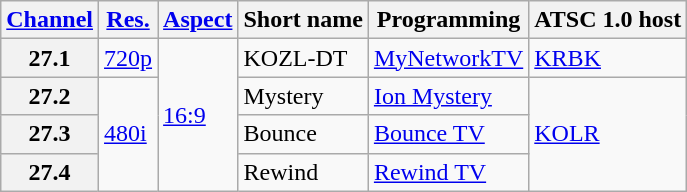<table class="wikitable">
<tr>
<th scope = "col"><a href='#'>Channel</a></th>
<th scope = "col"><a href='#'>Res.</a></th>
<th scope = "col"><a href='#'>Aspect</a></th>
<th scope = "col">Short name</th>
<th scope = "col">Programming</th>
<th scope = "col">ATSC 1.0 host</th>
</tr>
<tr>
<th scope = "row">27.1</th>
<td><a href='#'>720p</a></td>
<td rowspan="4"><a href='#'>16:9</a></td>
<td>KOZL-DT</td>
<td><a href='#'>MyNetworkTV</a></td>
<td><a href='#'>KRBK</a></td>
</tr>
<tr>
<th scope = "row">27.2</th>
<td rowspan="3"><a href='#'>480i</a></td>
<td>Mystery</td>
<td><a href='#'>Ion Mystery</a></td>
<td rowspan="3"><a href='#'>KOLR</a></td>
</tr>
<tr>
<th scope = "row">27.3</th>
<td>Bounce</td>
<td><a href='#'>Bounce TV</a></td>
</tr>
<tr>
<th scope = "row">27.4</th>
<td>Rewind</td>
<td><a href='#'>Rewind TV</a></td>
</tr>
</table>
